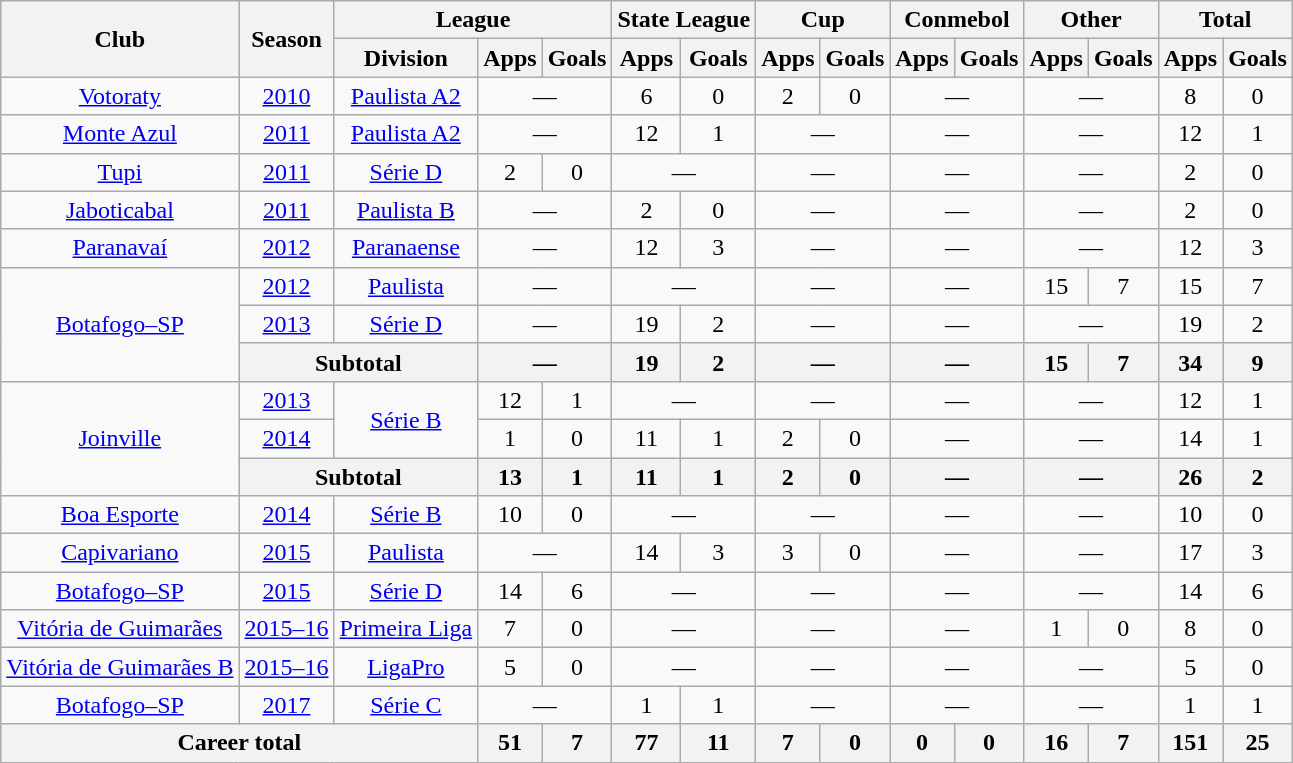<table class="wikitable" style="text-align: center;">
<tr>
<th rowspan="2">Club</th>
<th rowspan="2">Season</th>
<th colspan="3">League</th>
<th colspan="2">State League</th>
<th colspan="2">Cup</th>
<th colspan="2">Conmebol</th>
<th colspan="2">Other</th>
<th colspan="2">Total</th>
</tr>
<tr>
<th>Division</th>
<th>Apps</th>
<th>Goals</th>
<th>Apps</th>
<th>Goals</th>
<th>Apps</th>
<th>Goals</th>
<th>Apps</th>
<th>Goals</th>
<th>Apps</th>
<th>Goals</th>
<th>Apps</th>
<th>Goals</th>
</tr>
<tr>
<td valign="center"><a href='#'>Votoraty</a></td>
<td><a href='#'>2010</a></td>
<td><a href='#'>Paulista A2</a></td>
<td colspan="2">—</td>
<td>6</td>
<td>0</td>
<td>2</td>
<td>0</td>
<td colspan="2">—</td>
<td colspan="2">—</td>
<td>8</td>
<td>0</td>
</tr>
<tr>
<td valign="center"><a href='#'>Monte Azul</a></td>
<td><a href='#'>2011</a></td>
<td><a href='#'>Paulista A2</a></td>
<td colspan="2">—</td>
<td>12</td>
<td>1</td>
<td colspan="2">—</td>
<td colspan="2">—</td>
<td colspan="2">—</td>
<td>12</td>
<td>1</td>
</tr>
<tr>
<td valign="center"><a href='#'>Tupi</a></td>
<td><a href='#'>2011</a></td>
<td><a href='#'>Série D</a></td>
<td>2</td>
<td>0</td>
<td colspan="2">—</td>
<td colspan="2">—</td>
<td colspan="2">—</td>
<td colspan="2">—</td>
<td>2</td>
<td>0</td>
</tr>
<tr>
<td valign="center"><a href='#'>Jaboticabal</a></td>
<td><a href='#'>2011</a></td>
<td><a href='#'>Paulista B</a></td>
<td colspan="2">—</td>
<td>2</td>
<td>0</td>
<td colspan="2">—</td>
<td colspan="2">—</td>
<td colspan="2">—</td>
<td>2</td>
<td>0</td>
</tr>
<tr>
<td valign="center"><a href='#'>Paranavaí</a></td>
<td><a href='#'>2012</a></td>
<td><a href='#'>Paranaense</a></td>
<td colspan="2">—</td>
<td>12</td>
<td>3</td>
<td colspan="2">—</td>
<td colspan="2">—</td>
<td colspan="2">—</td>
<td>12</td>
<td>3</td>
</tr>
<tr>
<td rowspan=3 valign="center"><a href='#'>Botafogo–SP</a></td>
<td><a href='#'>2012</a></td>
<td><a href='#'>Paulista</a></td>
<td colspan="2">—</td>
<td colspan="2">—</td>
<td colspan="2">—</td>
<td colspan="2">—</td>
<td>15</td>
<td>7</td>
<td>15</td>
<td>7</td>
</tr>
<tr>
<td><a href='#'>2013</a></td>
<td><a href='#'>Série D</a></td>
<td colspan="2">—</td>
<td>19</td>
<td>2</td>
<td colspan="2">—</td>
<td colspan="2">—</td>
<td colspan="2">—</td>
<td>19</td>
<td>2</td>
</tr>
<tr>
<th colspan="2"><strong>Subtotal</strong></th>
<th colspan="2">—</th>
<th>19</th>
<th>2</th>
<th colspan="2">—</th>
<th colspan="2">—</th>
<th>15</th>
<th>7</th>
<th>34</th>
<th>9</th>
</tr>
<tr>
<td rowspan=3 valign="center"><a href='#'>Joinville</a></td>
<td><a href='#'>2013</a></td>
<td rowspan=2><a href='#'>Série B</a></td>
<td>12</td>
<td>1</td>
<td colspan="2">—</td>
<td colspan="2">—</td>
<td colspan="2">—</td>
<td colspan="2">—</td>
<td>12</td>
<td>1</td>
</tr>
<tr>
<td><a href='#'>2014</a></td>
<td>1</td>
<td>0</td>
<td>11</td>
<td>1</td>
<td>2</td>
<td>0</td>
<td colspan="2">—</td>
<td colspan="2">—</td>
<td>14</td>
<td>1</td>
</tr>
<tr>
<th colspan="2"><strong>Subtotal</strong></th>
<th>13</th>
<th>1</th>
<th>11</th>
<th>1</th>
<th>2</th>
<th>0</th>
<th colspan="2">—</th>
<th colspan="2">—</th>
<th>26</th>
<th>2</th>
</tr>
<tr>
<td valign="center"><a href='#'>Boa Esporte</a></td>
<td><a href='#'>2014</a></td>
<td><a href='#'>Série B</a></td>
<td>10</td>
<td>0</td>
<td colspan="2">—</td>
<td colspan="2">—</td>
<td colspan="2">—</td>
<td colspan="2">—</td>
<td>10</td>
<td>0</td>
</tr>
<tr>
<td valign="center"><a href='#'>Capivariano</a></td>
<td><a href='#'>2015</a></td>
<td><a href='#'>Paulista</a></td>
<td colspan="2">—</td>
<td>14</td>
<td>3</td>
<td>3</td>
<td>0</td>
<td colspan="2">—</td>
<td colspan="2">—</td>
<td>17</td>
<td>3</td>
</tr>
<tr>
<td valign="center"><a href='#'>Botafogo–SP</a></td>
<td><a href='#'>2015</a></td>
<td><a href='#'>Série D</a></td>
<td>14</td>
<td>6</td>
<td colspan="2">—</td>
<td colspan="2">—</td>
<td colspan="2">—</td>
<td colspan="2">—</td>
<td>14</td>
<td>6</td>
</tr>
<tr>
<td valign="center"><a href='#'>Vitória de Guimarães</a></td>
<td><a href='#'>2015–16</a></td>
<td><a href='#'>Primeira Liga</a></td>
<td>7</td>
<td>0</td>
<td colspan="2">—</td>
<td colspan="2">—</td>
<td colspan="2">—</td>
<td>1</td>
<td>0</td>
<td>8</td>
<td>0</td>
</tr>
<tr>
<td valign="center"><a href='#'>Vitória de Guimarães B</a></td>
<td><a href='#'>2015–16</a></td>
<td><a href='#'>LigaPro</a></td>
<td>5</td>
<td>0</td>
<td colspan="2">—</td>
<td colspan="2">—</td>
<td colspan="2">—</td>
<td colspan="2">—</td>
<td>5</td>
<td>0</td>
</tr>
<tr>
<td valign="center"><a href='#'>Botafogo–SP</a></td>
<td><a href='#'>2017</a></td>
<td><a href='#'>Série C</a></td>
<td colspan="2">—</td>
<td>1</td>
<td>1</td>
<td colspan="2">—</td>
<td colspan="2">—</td>
<td colspan="2">—</td>
<td>1</td>
<td>1</td>
</tr>
<tr>
<th colspan="3"><strong>Career total</strong></th>
<th>51</th>
<th>7</th>
<th>77</th>
<th>11</th>
<th>7</th>
<th>0</th>
<th>0</th>
<th>0</th>
<th>16</th>
<th>7</th>
<th>151</th>
<th>25</th>
</tr>
</table>
